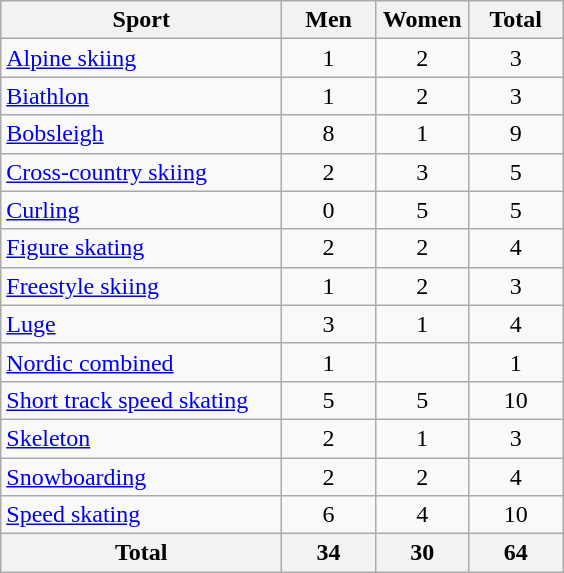<table class="wikitable sortable" style="text-align:center;">
<tr>
<th width=180>Sport</th>
<th width=55>Men</th>
<th width=55>Women</th>
<th width=55>Total</th>
</tr>
<tr>
<td align=left><a href='#'>Alpine skiing</a></td>
<td>1</td>
<td>2</td>
<td>3</td>
</tr>
<tr>
<td align=left><a href='#'>Biathlon</a></td>
<td>1</td>
<td>2</td>
<td>3</td>
</tr>
<tr>
<td align=left><a href='#'>Bobsleigh</a></td>
<td>8</td>
<td>1</td>
<td>9</td>
</tr>
<tr>
<td align=left><a href='#'>Cross-country skiing</a></td>
<td>2</td>
<td>3</td>
<td>5</td>
</tr>
<tr>
<td align=left><a href='#'>Curling</a></td>
<td>0</td>
<td>5</td>
<td>5</td>
</tr>
<tr>
<td align=left><a href='#'>Figure skating</a></td>
<td>2</td>
<td>2</td>
<td>4</td>
</tr>
<tr>
<td align=left><a href='#'>Freestyle skiing</a></td>
<td>1</td>
<td>2</td>
<td>3</td>
</tr>
<tr>
<td align=left><a href='#'>Luge</a></td>
<td>3</td>
<td>1</td>
<td>4</td>
</tr>
<tr>
<td align=left><a href='#'>Nordic combined</a></td>
<td>1</td>
<td></td>
<td>1</td>
</tr>
<tr>
<td align=left><a href='#'>Short track speed skating</a></td>
<td>5</td>
<td>5</td>
<td>10</td>
</tr>
<tr>
<td align=left><a href='#'>Skeleton</a></td>
<td>2</td>
<td>1</td>
<td>3</td>
</tr>
<tr>
<td align=left><a href='#'>Snowboarding</a></td>
<td>2</td>
<td>2</td>
<td>4</td>
</tr>
<tr>
<td align=left><a href='#'>Speed skating</a></td>
<td>6</td>
<td>4</td>
<td>10</td>
</tr>
<tr>
<th>Total</th>
<th>34</th>
<th>30</th>
<th>64</th>
</tr>
</table>
